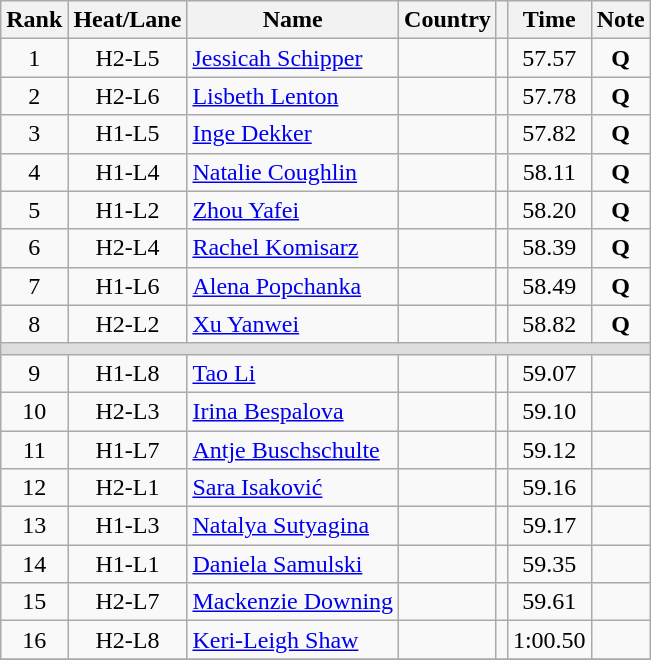<table class="wikitable" style="text-align:center">
<tr>
<th>Rank</th>
<th>Heat/Lane</th>
<th>Name</th>
<th>Country</th>
<th></th>
<th>Time</th>
<th>Note</th>
</tr>
<tr>
<td>1</td>
<td>H2-L5</td>
<td align=left><a href='#'>Jessicah Schipper</a></td>
<td align=left></td>
<td></td>
<td>57.57</td>
<td><strong>Q</strong></td>
</tr>
<tr>
<td>2</td>
<td>H2-L6</td>
<td align=left><a href='#'>Lisbeth Lenton</a></td>
<td align=left></td>
<td></td>
<td>57.78</td>
<td><strong>Q</strong></td>
</tr>
<tr>
<td>3</td>
<td>H1-L5</td>
<td align=left><a href='#'>Inge Dekker</a></td>
<td align=left></td>
<td></td>
<td>57.82</td>
<td><strong>Q</strong></td>
</tr>
<tr>
<td>4</td>
<td>H1-L4</td>
<td align=left><a href='#'>Natalie Coughlin</a></td>
<td align=left></td>
<td></td>
<td>58.11</td>
<td><strong>Q</strong></td>
</tr>
<tr>
<td>5</td>
<td>H1-L2</td>
<td align=left><a href='#'>Zhou Yafei</a></td>
<td align=left></td>
<td></td>
<td>58.20</td>
<td><strong>Q</strong></td>
</tr>
<tr>
<td>6</td>
<td>H2-L4</td>
<td align=left><a href='#'>Rachel Komisarz</a></td>
<td align=left></td>
<td></td>
<td>58.39</td>
<td><strong>Q</strong></td>
</tr>
<tr>
<td>7</td>
<td>H1-L6</td>
<td align=left><a href='#'>Alena Popchanka</a></td>
<td align=left></td>
<td></td>
<td>58.49</td>
<td><strong>Q</strong></td>
</tr>
<tr>
<td>8</td>
<td>H2-L2</td>
<td align=left><a href='#'>Xu Yanwei</a></td>
<td align=left></td>
<td></td>
<td>58.82</td>
<td><strong>Q</strong></td>
</tr>
<tr bgcolor=#DDDDDD>
<td colspan=7></td>
</tr>
<tr>
<td>9</td>
<td>H1-L8</td>
<td align=left><a href='#'>Tao Li</a></td>
<td align=left></td>
<td></td>
<td>59.07</td>
<td></td>
</tr>
<tr>
<td>10</td>
<td>H2-L3</td>
<td align=left><a href='#'>Irina Bespalova</a></td>
<td align=left></td>
<td></td>
<td>59.10</td>
<td></td>
</tr>
<tr>
<td>11</td>
<td>H1-L7</td>
<td align=left><a href='#'>Antje Buschschulte</a></td>
<td align=left></td>
<td></td>
<td>59.12</td>
<td></td>
</tr>
<tr>
<td>12</td>
<td>H2-L1</td>
<td align=left><a href='#'>Sara Isaković</a></td>
<td align=left></td>
<td></td>
<td>59.16</td>
<td></td>
</tr>
<tr>
<td>13</td>
<td>H1-L3</td>
<td align=left><a href='#'>Natalya Sutyagina</a></td>
<td align=left></td>
<td></td>
<td>59.17</td>
<td></td>
</tr>
<tr>
<td>14</td>
<td>H1-L1</td>
<td align=left><a href='#'>Daniela Samulski</a></td>
<td align=left></td>
<td></td>
<td>59.35</td>
<td></td>
</tr>
<tr>
<td>15</td>
<td>H2-L7</td>
<td align=left><a href='#'>Mackenzie Downing</a></td>
<td align=left></td>
<td></td>
<td>59.61</td>
<td></td>
</tr>
<tr>
<td>16</td>
<td>H2-L8</td>
<td align=left><a href='#'>Keri-Leigh Shaw</a></td>
<td align=left></td>
<td></td>
<td>1:00.50</td>
<td></td>
</tr>
<tr>
</tr>
</table>
